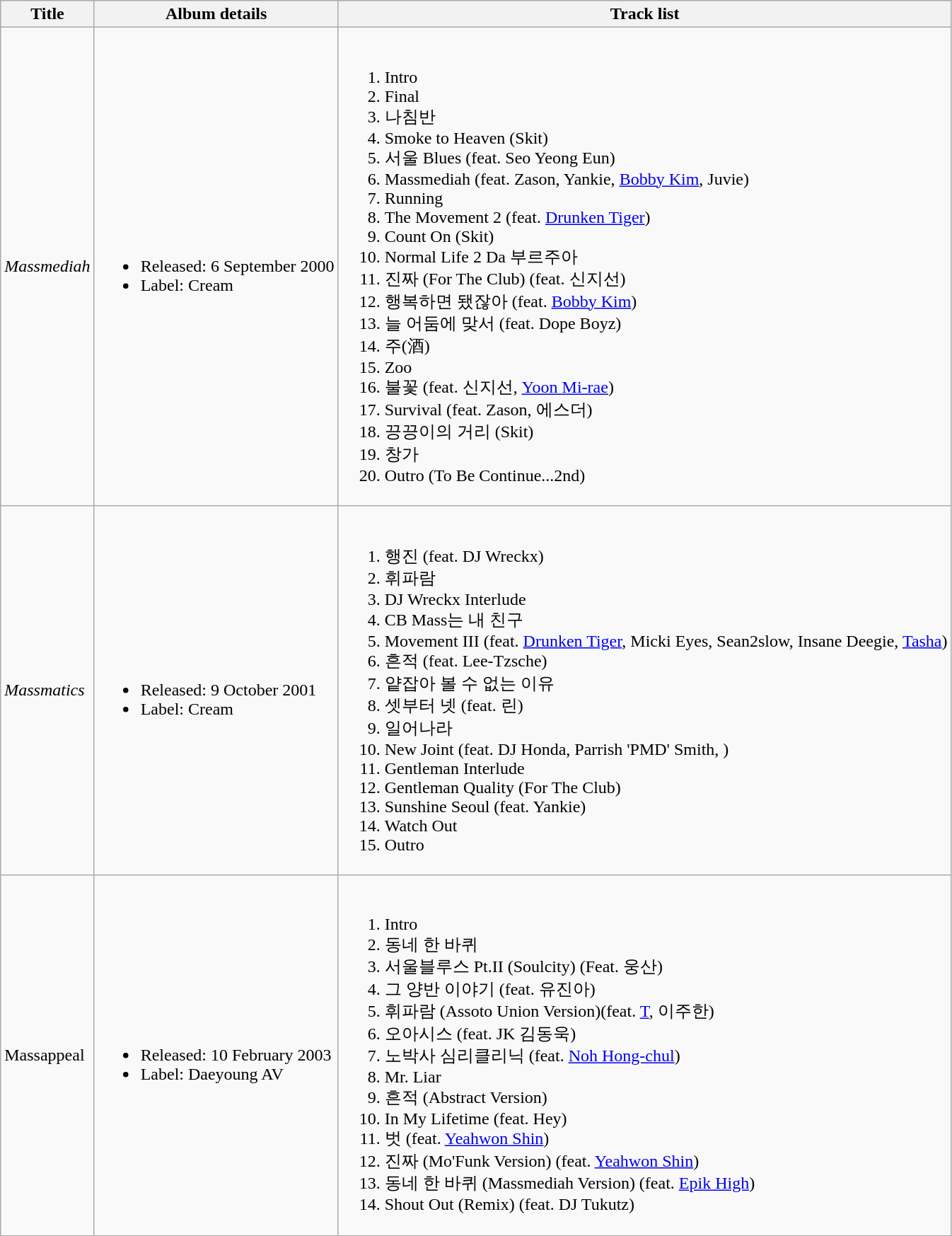<table class="wikitable">
<tr>
<th>Title</th>
<th>Album details</th>
<th>Track list</th>
</tr>
<tr>
<td><em>Massmediah</em></td>
<td><br><ul><li>Released: 6 September 2000</li><li>Label: Cream</li></ul></td>
<td><br><ol><li>Intro</li><li>Final</li><li>나침반</li><li>Smoke to Heaven (Skit)</li><li>서울 Blues (feat. Seo Yeong Eun)</li><li>Massmediah (feat. Zason, Yankie, <a href='#'>Bobby Kim</a>, Juvie)</li><li>Running</li><li>The Movement 2 (feat. <a href='#'>Drunken Tiger</a>)</li><li>Count On (Skit)</li><li>Normal Life 2 Da 부르주아</li><li>진짜 (For The Club) (feat. 신지선)</li><li>행복하면 됐잖아 (feat. <a href='#'>Bobby Kim</a>)</li><li>늘 어둠에 맞서 (feat. Dope Boyz)</li><li>주(酒)</li><li>Zoo</li><li>불꽃 (feat. 신지선, <a href='#'>Yoon Mi-rae</a>)</li><li>Survival (feat. Zason, 에스더)</li><li>끙끙이의 거리 (Skit)</li><li>창가</li><li>Outro (To Be Continue...2nd)</li></ol></td>
</tr>
<tr>
<td><em>Massmatics</em></td>
<td><br><ul><li>Released: 9 October 2001</li><li>Label: Cream</li></ul></td>
<td><br><ol><li>행진 (feat. DJ Wreckx)</li><li>휘파람</li><li>DJ Wreckx Interlude</li><li>CB Mass는 내 친구</li><li>Movement III (feat. <a href='#'>Drunken Tiger</a>, Micki Eyes, Sean2slow, Insane Deegie, <a href='#'>Tasha</a>)</li><li>흔적 (feat. Lee-Tzsche)</li><li>얕잡아 볼 수 없는 이유</li><li>셋부터 넷 (feat. 린)</li><li>일어나라</li><li>New Joint (feat. DJ Honda, Parrish 'PMD' Smith, )</li><li>Gentleman Interlude</li><li>Gentleman Quality (For The Club)</li><li>Sunshine Seoul (feat. Yankie)</li><li>Watch Out</li><li>Outro</li></ol></td>
</tr>
<tr>
<td>Massappeal</td>
<td><br><ul><li>Released: 10 February 2003</li><li>Label: Daeyoung AV</li></ul></td>
<td><br><ol><li>Intro</li><li>동네 한 바퀴</li><li>서울블루스 Pt.II (Soulcity) (Feat. 웅산)</li><li>그 양반 이야기 (feat. 유진아)</li><li>휘파람 (Assoto Union Version)(feat. <a href='#'>T</a>, 이주한)</li><li>오아시스 (feat. JK 김동욱)</li><li>노박사 심리클리닉 (feat. <a href='#'>Noh Hong-chul</a>)</li><li>Mr. Liar</li><li>흔적 (Abstract Version)</li><li>In My Lifetime (feat. Hey)</li><li>벗 (feat. <a href='#'>Yeahwon Shin</a>)</li><li>진짜 (Mo'Funk Version) (feat. <a href='#'>Yeahwon Shin</a>)</li><li>동네 한 바퀴 (Massmediah Version) (feat. <a href='#'>Epik High</a>)</li><li>Shout Out (Remix) (feat. DJ Tukutz)</li></ol></td>
</tr>
</table>
